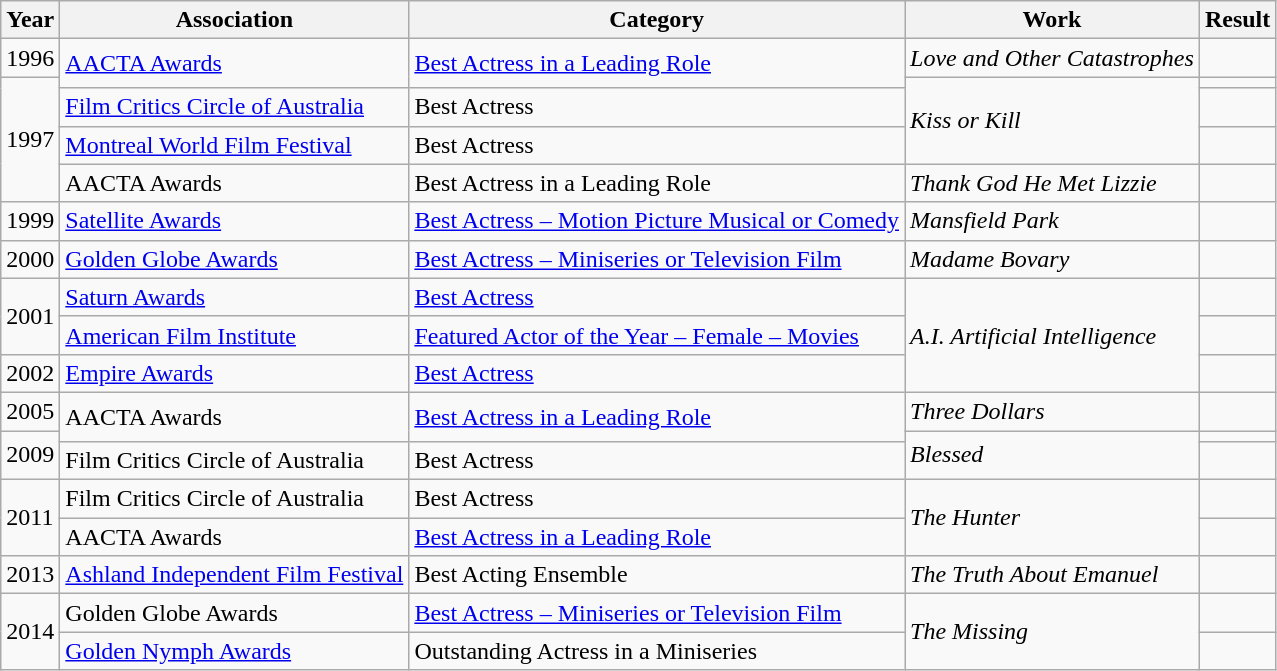<table class="wikitable">
<tr>
<th>Year</th>
<th>Association</th>
<th>Category</th>
<th>Work</th>
<th>Result</th>
</tr>
<tr>
<td>1996</td>
<td rowspan="2"><a href='#'>AACTA Awards</a></td>
<td rowspan="2"><a href='#'>Best Actress in a Leading Role</a></td>
<td><em>Love and Other Catastrophes</em></td>
<td></td>
</tr>
<tr>
<td rowspan="4">1997</td>
<td rowspan="3"><em>Kiss or Kill</em></td>
<td></td>
</tr>
<tr>
<td><a href='#'>Film Critics Circle of Australia</a></td>
<td>Best Actress</td>
<td></td>
</tr>
<tr>
<td><a href='#'>Montreal World Film Festival</a></td>
<td>Best Actress</td>
<td></td>
</tr>
<tr>
<td>AACTA Awards</td>
<td>Best Actress in a Leading Role</td>
<td><em>Thank God He Met Lizzie</em></td>
<td></td>
</tr>
<tr>
<td>1999</td>
<td><a href='#'>Satellite Awards</a></td>
<td><a href='#'>Best Actress – Motion Picture Musical or Comedy</a></td>
<td><em>Mansfield Park</em></td>
<td></td>
</tr>
<tr>
<td>2000</td>
<td><a href='#'>Golden Globe Awards</a></td>
<td><a href='#'>Best Actress – Miniseries or Television Film</a></td>
<td><em>Madame Bovary</em></td>
<td></td>
</tr>
<tr>
<td rowspan="2">2001</td>
<td><a href='#'>Saturn Awards</a></td>
<td><a href='#'>Best Actress</a></td>
<td rowspan="3"><em>A.I. Artificial Intelligence</em></td>
<td></td>
</tr>
<tr>
<td><a href='#'>American Film Institute</a></td>
<td><a href='#'>Featured Actor of the Year – Female – Movies</a></td>
<td></td>
</tr>
<tr>
<td>2002</td>
<td><a href='#'>Empire Awards</a></td>
<td><a href='#'>Best Actress</a></td>
<td></td>
</tr>
<tr>
<td>2005</td>
<td rowspan="2">AACTA Awards</td>
<td rowspan="2"><a href='#'>Best Actress in a Leading Role</a></td>
<td><em>Three Dollars</em></td>
<td></td>
</tr>
<tr>
<td rowspan="2">2009</td>
<td rowspan="2"><em>Blessed</em></td>
<td></td>
</tr>
<tr>
<td>Film Critics Circle of Australia</td>
<td>Best Actress</td>
<td></td>
</tr>
<tr>
<td rowspan="2">2011</td>
<td>Film Critics Circle of Australia</td>
<td>Best Actress</td>
<td rowspan="2"><em>The Hunter</em></td>
<td></td>
</tr>
<tr>
<td>AACTA Awards</td>
<td><a href='#'>Best Actress in a Leading Role</a></td>
<td></td>
</tr>
<tr>
<td>2013</td>
<td><a href='#'>Ashland Independent Film Festival</a></td>
<td>Best Acting Ensemble</td>
<td><em>The Truth About Emanuel</em></td>
<td></td>
</tr>
<tr>
<td rowspan="2">2014</td>
<td>Golden Globe Awards</td>
<td><a href='#'>Best Actress – Miniseries or Television Film</a></td>
<td rowspan="2"><em>The Missing</em></td>
<td></td>
</tr>
<tr>
<td><a href='#'>Golden Nymph Awards</a></td>
<td>Outstanding Actress in a Miniseries</td>
<td></td>
</tr>
</table>
